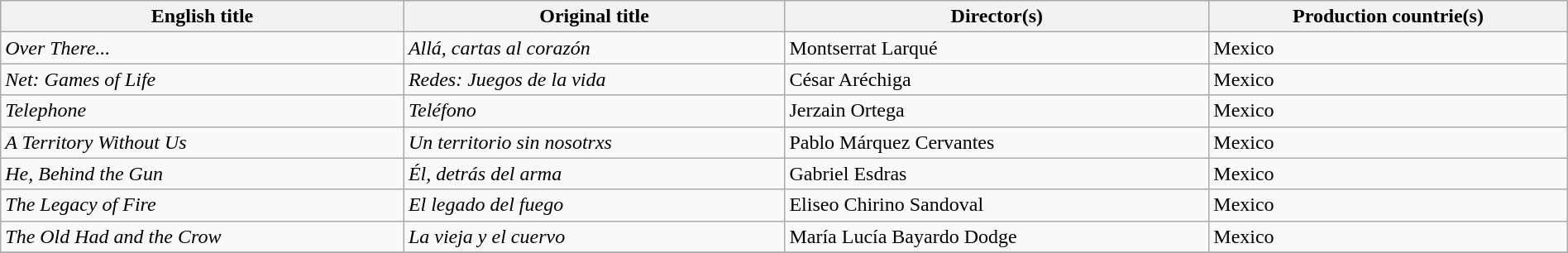<table class="sortable wikitable" style="width:100%; margin-bottom:4px" cellpadding="5">
<tr>
<th scope="col">English title</th>
<th scope="col">Original title</th>
<th scope="col">Director(s)</th>
<th scope="col">Production countrie(s)</th>
</tr>
<tr>
<td><em>Over There...</em></td>
<td><em>Allá, cartas al corazón</em></td>
<td>Montserrat Larqué</td>
<td>Mexico</td>
</tr>
<tr>
<td><em>Net: Games of Life</em></td>
<td><em>Redes: Juegos de la vida</em></td>
<td>César Aréchiga</td>
<td>Mexico</td>
</tr>
<tr>
<td><em>Telephone</em></td>
<td><em>Teléfono</em></td>
<td>Jerzain Ortega</td>
<td>Mexico</td>
</tr>
<tr>
<td><em>A Territory Without Us</em></td>
<td><em>Un territorio sin nosotrxs</em></td>
<td>Pablo Márquez Cervantes</td>
<td>Mexico</td>
</tr>
<tr>
<td><em>He, Behind the Gun</em></td>
<td><em>Él, detrás del arma</em></td>
<td>Gabriel Esdras</td>
<td>Mexico</td>
</tr>
<tr>
<td><em>The Legacy of Fire</em></td>
<td><em>El legado del fuego</em></td>
<td>Eliseo Chirino Sandoval</td>
<td>Mexico</td>
</tr>
<tr>
<td><em>The Old Had and the Crow</em></td>
<td><em>La vieja y el cuervo</em></td>
<td>María Lucía Bayardo Dodge</td>
<td>Mexico</td>
</tr>
<tr>
</tr>
</table>
